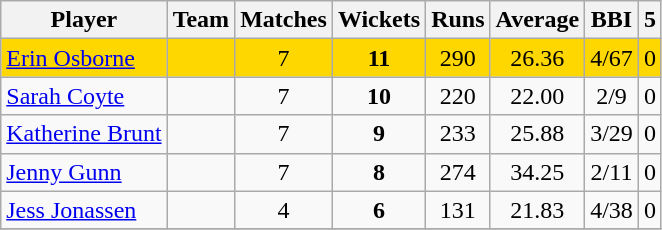<table class="wikitable" style="text-align:center">
<tr>
<th>Player</th>
<th>Team</th>
<th>Matches</th>
<th>Wickets</th>
<th>Runs</th>
<th>Average</th>
<th>BBI</th>
<th>5</th>
</tr>
<tr style="background:gold">
<td align=left><a href='#'>Erin Osborne</a></td>
<td></td>
<td>7</td>
<td><strong>11</strong></td>
<td>290</td>
<td>26.36</td>
<td>4/67</td>
<td>0</td>
</tr>
<tr>
<td align=left><a href='#'>Sarah Coyte</a></td>
<td></td>
<td>7</td>
<td><strong>10</strong></td>
<td>220</td>
<td>22.00</td>
<td>2/9</td>
<td>0</td>
</tr>
<tr>
<td align=left><a href='#'>Katherine Brunt</a></td>
<td></td>
<td>7</td>
<td><strong>9</strong></td>
<td>233</td>
<td>25.88</td>
<td>3/29</td>
<td>0</td>
</tr>
<tr>
<td align=left><a href='#'>Jenny Gunn</a></td>
<td></td>
<td>7</td>
<td><strong>8</strong></td>
<td>274</td>
<td>34.25</td>
<td>2/11</td>
<td>0</td>
</tr>
<tr>
<td align=left><a href='#'>Jess Jonassen</a></td>
<td></td>
<td>4</td>
<td><strong>6</strong></td>
<td>131</td>
<td>21.83</td>
<td>4/38</td>
<td>0</td>
</tr>
<tr>
</tr>
</table>
